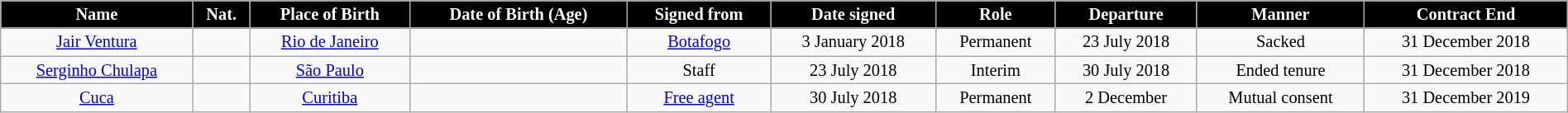<table class="wikitable" style="text-align:center; font-size:85%; width:100%">
<tr>
<th style="background:#000000; color:#FFFFFF; text-align:center;">Name</th>
<th style="background:#000000; color:#FFFFFF; text-align:center;">Nat.</th>
<th style="background:#000000; color:#FFFFFF; text-align:center;">Place of Birth</th>
<th style="background:#000000; color:#FFFFFF; text-align:center;">Date of Birth (Age)</th>
<th style="background:#000000; color:#FFFFFF; text-align:center;">Signed from</th>
<th style="background:#000000; color:#FFFFFF; text-align:center;">Date signed</th>
<th style="background:#000000; color:#FFFFFF; text-align:center;">Role</th>
<th style="background:#000000; color:#FFFFFF; text-align:center;">Departure</th>
<th style="background:#000000; color:#FFFFFF; text-align:center;">Manner</th>
<th style="background:#000000; color:#FFFFFF; text-align:center;">Contract End</th>
</tr>
<tr>
<td><a href='#'>Jair Ventura</a></td>
<td></td>
<td><a href='#'>Rio de Janeiro</a> </td>
<td></td>
<td><a href='#'>Botafogo</a></td>
<td>3 January 2018</td>
<td>Permanent</td>
<td>23 July 2018</td>
<td>Sacked</td>
<td>31 December 2018</td>
</tr>
<tr>
<td><a href='#'>Serginho Chulapa</a></td>
<td></td>
<td><a href='#'>São Paulo</a> </td>
<td></td>
<td>Staff</td>
<td>23 July 2018</td>
<td>Interim</td>
<td>30 July 2018</td>
<td>Ended tenure</td>
<td>31 December 2018</td>
</tr>
<tr>
<td><a href='#'>Cuca</a></td>
<td></td>
<td><a href='#'>Curitiba</a> </td>
<td></td>
<td><a href='#'>Free agent</a></td>
<td>30 July 2018</td>
<td>Permanent</td>
<td>2 December</td>
<td>Mutual consent</td>
<td>31 December 2019</td>
</tr>
</table>
